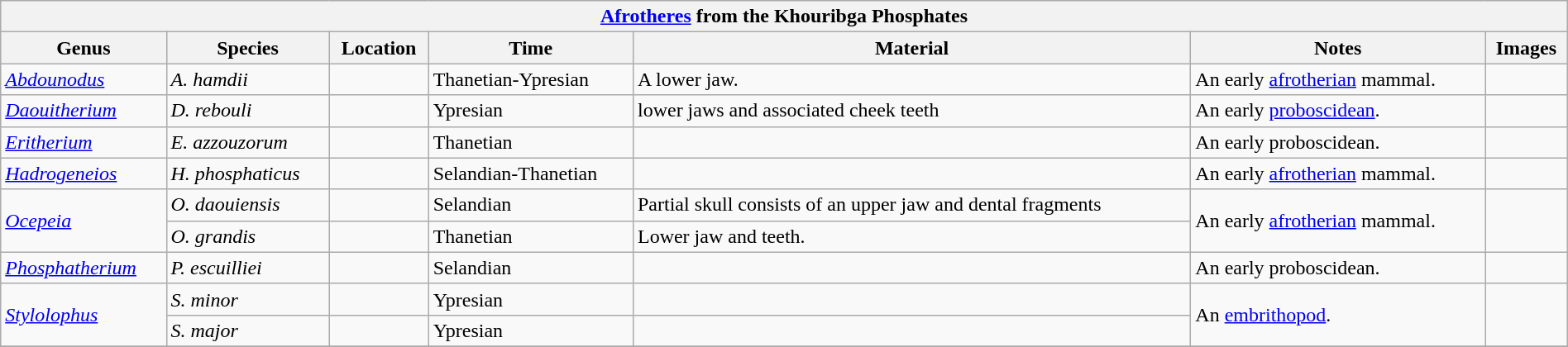<table class="wikitable"  style="margin:auto; width:100%;">
<tr>
<th colspan="7" align="center"><strong><a href='#'>Afrotheres</a> from the Khouribga Phosphates</strong></th>
</tr>
<tr>
<th>Genus</th>
<th>Species</th>
<th>Location</th>
<th>Time</th>
<th>Material</th>
<th>Notes</th>
<th>Images</th>
</tr>
<tr>
<td><em><a href='#'>Abdounodus</a></em></td>
<td><em>A. hamdii</em></td>
<td></td>
<td>Thanetian-Ypresian</td>
<td>A lower jaw.</td>
<td>An early <a href='#'>afrotherian</a> mammal.</td>
<td></td>
</tr>
<tr>
<td><em><a href='#'>Daouitherium</a></em></td>
<td><em>D. rebouli</em></td>
<td></td>
<td>Ypresian</td>
<td>lower jaws and associated cheek teeth</td>
<td>An early <a href='#'>proboscidean</a>.</td>
<td></td>
</tr>
<tr>
<td><em><a href='#'>Eritherium</a></em></td>
<td><em>E. azzouzorum</em></td>
<td></td>
<td>Thanetian</td>
<td></td>
<td>An early proboscidean.</td>
<td></td>
</tr>
<tr>
<td><em><a href='#'>Hadrogeneios</a></em></td>
<td><em>H. phosphaticus</em></td>
<td></td>
<td>Selandian-Thanetian</td>
<td></td>
<td>An early <a href='#'>afrotherian</a> mammal.</td>
<td></td>
</tr>
<tr>
<td rowspan=2><em><a href='#'>Ocepeia</a></em></td>
<td><em>O. daouiensis</em></td>
<td></td>
<td>Selandian</td>
<td>Partial skull consists of an upper jaw and dental fragments</td>
<td rowspan=2>An early <a href='#'>afrotherian</a> mammal.</td>
<td rowspan=2> <br><br></td>
</tr>
<tr>
<td><em>O. grandis</em></td>
<td></td>
<td>Thanetian</td>
<td>Lower jaw and teeth.</td>
</tr>
<tr>
<td><em><a href='#'>Phosphatherium</a></em></td>
<td><em>P. escuilliei</em></td>
<td></td>
<td>Selandian</td>
<td></td>
<td>An early proboscidean.</td>
<td></td>
</tr>
<tr>
<td rowspan=2><em><a href='#'>Stylolophus</a></em></td>
<td><em>S. minor</em></td>
<td></td>
<td>Ypresian</td>
<td></td>
<td rowspan=2>An <a href='#'>embrithopod</a>.</td>
<td rowspan=2></td>
</tr>
<tr>
<td><em>S. major</em></td>
<td></td>
<td>Ypresian</td>
<td></td>
</tr>
<tr>
</tr>
</table>
